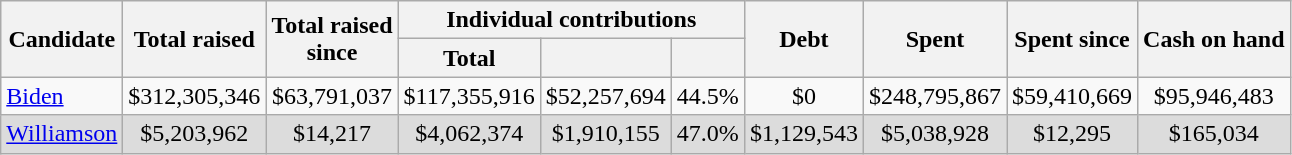<table class="wikitable sortable" style="text-align:center;">
<tr>
<th scope="col" rowspan=2>Candidate</th>
<th scope="col" data-sort-type=currency rowspan=2>Total raised</th>
<th scope="col" data-sort-type=currency rowspan=2>Total raised<br>since </th>
<th scope="col" colspan=3>Individual contributions</th>
<th scope="col" data-sort-type=currency rowspan=2>Debt</th>
<th scope="col" data-sort-type=currency rowspan=2>Spent</th>
<th scope="col" data-sort-type=currency rowspan=2>Spent since<br></th>
<th scope="col" data-sort-type=currency rowspan=2>Cash on hand</th>
</tr>
<tr>
<th scope="col" data-sort-type=currency>Total</th>
<th scope="col" data-sort-type=currency></th>
<th scope="col" data-sort-type=number></th>
</tr>
<tr>
<td style="text-align: left;"><a href='#'>Biden</a></td>
<td>$312,305,346</td>
<td>$63,791,037</td>
<td>$117,355,916</td>
<td>$52,257,694</td>
<td>44.5%</td>
<td>$0</td>
<td>$248,795,867</td>
<td>$59,410,669</td>
<td>$95,946,483</td>
</tr>
<tr style=background:gainsboro>
<td style="text-align: left;"><a href='#'>Williamson</a></td>
<td>$5,203,962</td>
<td>$14,217</td>
<td>$4,062,374</td>
<td>$1,910,155</td>
<td>47.0%</td>
<td>$1,129,543</td>
<td>$5,038,928</td>
<td>$12,295</td>
<td>$165,034</td>
</tr>
</table>
